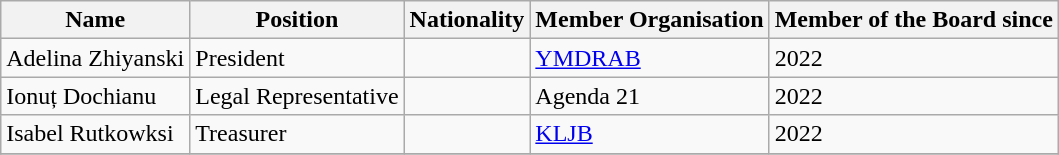<table class="wikitable sortable">
<tr>
<th>Name</th>
<th>Position</th>
<th>Nationality</th>
<th>Member Organisation</th>
<th>Member of the Board since</th>
</tr>
<tr>
<td>Adelina Zhiyanski</td>
<td>President</td>
<td></td>
<td><a href='#'>YMDRAB</a></td>
<td>2022</td>
</tr>
<tr>
<td>Ionuț Dochianu</td>
<td>Legal Representative</td>
<td></td>
<td>Agenda 21</td>
<td>2022</td>
</tr>
<tr>
<td>Isabel Rutkowksi</td>
<td>Treasurer</td>
<td></td>
<td><a href='#'>KLJB</a></td>
<td>2022</td>
</tr>
<tr>
</tr>
</table>
